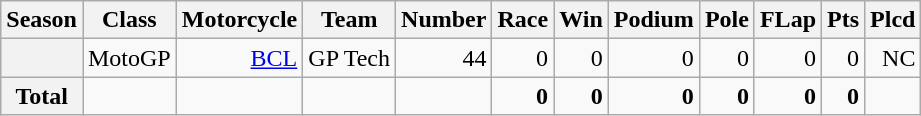<table class="wikitable">
<tr>
<th>Season</th>
<th>Class</th>
<th>Motorcycle</th>
<th>Team</th>
<th>Number</th>
<th>Race</th>
<th>Win</th>
<th>Podium</th>
<th>Pole</th>
<th>FLap</th>
<th>Pts</th>
<th>Plcd</th>
</tr>
<tr align="right">
<th></th>
<td>MotoGP</td>
<td><a href='#'>BCL</a></td>
<td>GP Tech</td>
<td>44</td>
<td>0</td>
<td>0</td>
<td>0</td>
<td>0</td>
<td>0</td>
<td>0</td>
<td>NC</td>
</tr>
<tr align="right">
<th>Total</th>
<td></td>
<td></td>
<td></td>
<td></td>
<td><strong>0</strong></td>
<td><strong>0</strong></td>
<td><strong>0</strong></td>
<td><strong>0</strong></td>
<td><strong>0</strong></td>
<td><strong>0</strong></td>
<td></td>
</tr>
</table>
